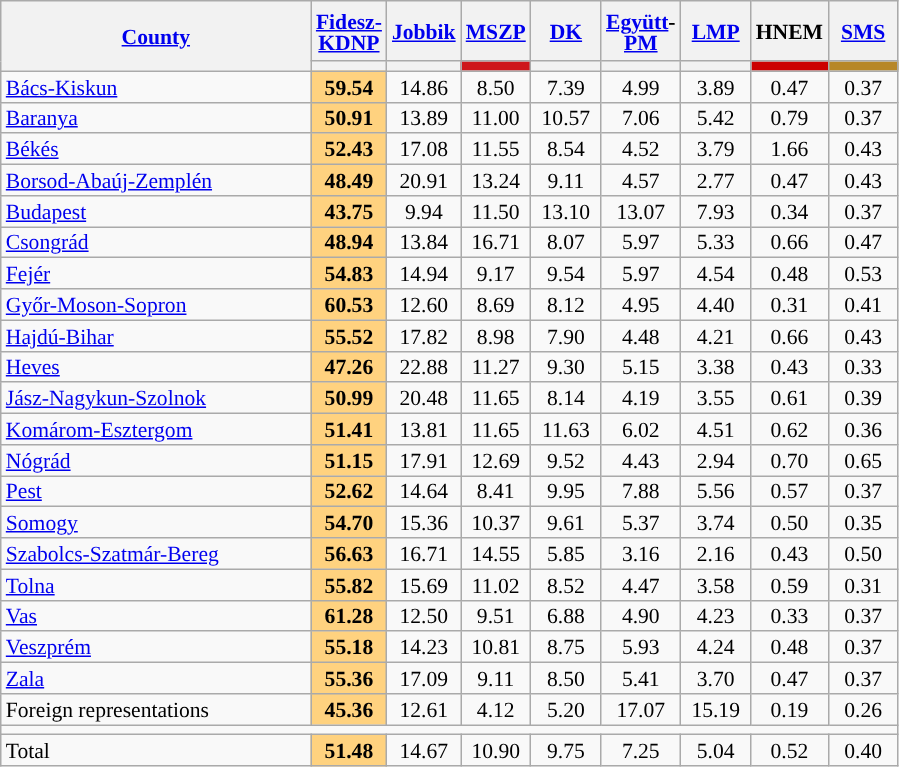<table class="wikitable sortable" style="text-align:center;font-size:90%;line-height:14px">
<tr style="height:40px;">
<th style="width:200px;" rowspan="2"><a href='#'>County</a></th>
<th style="width:40px;"><a href='#'>Fidesz-KDNP</a></th>
<th style="width:40px;"><a href='#'>Jobbik</a></th>
<th style="width:40px;"><a href='#'>MSZP</a></th>
<th style="width:40px;"><a href='#'>DK</a></th>
<th style="width:40px;"><a href='#'>Együtt</a>-<a href='#'>PM</a></th>
<th style="width:40px;"><a href='#'>LMP</a></th>
<th style="width:40px;">HNEM</th>
<th style="width:40px;"><a href='#'>SMS</a></th>
</tr>
<tr>
<th style="color:inherit;background:"></th>
<th style="color:inherit;background:"></th>
<th style="color:inherit;background:#CE171B;"></th>
<th style="color:inherit;background:"></th>
<th style="color:inherit;background:"></th>
<th style="color:inherit;background:"></th>
<th style="color:inherit;background:#CC0000;"></th>
<th style="color:inherit;background:#b78727;"></th>
</tr>
<tr>
<td align="left"><a href='#'>Bács-Kiskun</a></td>
<td style="background:#ffd27f;"><strong>59.54</strong></td>
<td>14.86</td>
<td>8.50</td>
<td>7.39</td>
<td>4.99</td>
<td>3.89</td>
<td>0.47</td>
<td>0.37</td>
</tr>
<tr>
<td align="left"><a href='#'>Baranya</a></td>
<td style="background:#ffd27f;"><strong>50.91</strong></td>
<td>13.89</td>
<td>11.00</td>
<td>10.57</td>
<td>7.06</td>
<td>5.42</td>
<td>0.79</td>
<td>0.37</td>
</tr>
<tr>
<td align="left"><a href='#'>Békés</a></td>
<td style="background:#ffd27f;"><strong>52.43</strong></td>
<td>17.08</td>
<td>11.55</td>
<td>8.54</td>
<td>4.52</td>
<td>3.79</td>
<td>1.66</td>
<td>0.43</td>
</tr>
<tr>
<td align="left"><a href='#'>Borsod-Abaúj-Zemplén</a></td>
<td style="background:#ffd27f;"><strong>48.49</strong></td>
<td>20.91</td>
<td>13.24</td>
<td>9.11</td>
<td>4.57</td>
<td>2.77</td>
<td>0.47</td>
<td>0.43</td>
</tr>
<tr>
<td align="left"><a href='#'>Budapest</a></td>
<td style="background:#ffd27f;"><strong>43.75</strong></td>
<td>9.94</td>
<td>11.50</td>
<td>13.10</td>
<td>13.07</td>
<td>7.93</td>
<td>0.34</td>
<td>0.37</td>
</tr>
<tr>
<td align="left"><a href='#'>Csongrád</a></td>
<td style="background:#ffd27f;"><strong>48.94</strong></td>
<td>13.84</td>
<td>16.71</td>
<td>8.07</td>
<td>5.97</td>
<td>5.33</td>
<td>0.66</td>
<td>0.47</td>
</tr>
<tr>
<td align="left"><a href='#'>Fejér</a></td>
<td style="background:#ffd27f;"><strong>54.83</strong></td>
<td>14.94</td>
<td>9.17</td>
<td>9.54</td>
<td>5.97</td>
<td>4.54</td>
<td>0.48</td>
<td>0.53</td>
</tr>
<tr>
<td align="left"><a href='#'>Győr-Moson-Sopron</a></td>
<td style="background:#ffd27f;"><strong>60.53</strong></td>
<td>12.60</td>
<td>8.69</td>
<td>8.12</td>
<td>4.95</td>
<td>4.40</td>
<td>0.31</td>
<td>0.41</td>
</tr>
<tr>
<td align="left"><a href='#'>Hajdú-Bihar</a></td>
<td style="background:#ffd27f;"><strong>55.52</strong></td>
<td>17.82</td>
<td>8.98</td>
<td>7.90</td>
<td>4.48</td>
<td>4.21</td>
<td>0.66</td>
<td>0.43</td>
</tr>
<tr>
<td align="left"><a href='#'>Heves</a></td>
<td style="background:#ffd27f;"><strong>47.26</strong></td>
<td>22.88</td>
<td>11.27</td>
<td>9.30</td>
<td>5.15</td>
<td>3.38</td>
<td>0.43</td>
<td>0.33</td>
</tr>
<tr>
<td align="left"><a href='#'>Jász-Nagykun-Szolnok</a></td>
<td style="background:#ffd27f;"><strong>50.99</strong></td>
<td>20.48</td>
<td>11.65</td>
<td>8.14</td>
<td>4.19</td>
<td>3.55</td>
<td>0.61</td>
<td>0.39</td>
</tr>
<tr>
<td align="left"><a href='#'>Komárom-Esztergom</a></td>
<td style="background:#ffd27f;"><strong>51.41</strong></td>
<td>13.81</td>
<td>11.65</td>
<td>11.63</td>
<td>6.02</td>
<td>4.51</td>
<td>0.62</td>
<td>0.36</td>
</tr>
<tr>
<td align="left"><a href='#'>Nógrád</a></td>
<td style="background:#ffd27f;"><strong>51.15</strong></td>
<td>17.91</td>
<td>12.69</td>
<td>9.52</td>
<td>4.43</td>
<td>2.94</td>
<td>0.70</td>
<td>0.65</td>
</tr>
<tr>
<td align="left"><a href='#'>Pest</a></td>
<td style="background:#ffd27f;"><strong>52.62</strong></td>
<td>14.64</td>
<td>8.41</td>
<td>9.95</td>
<td>7.88</td>
<td>5.56</td>
<td>0.57</td>
<td>0.37</td>
</tr>
<tr>
<td align="left"><a href='#'>Somogy</a></td>
<td style="background:#ffd27f;"><strong>54.70</strong></td>
<td>15.36</td>
<td>10.37</td>
<td>9.61</td>
<td>5.37</td>
<td>3.74</td>
<td>0.50</td>
<td>0.35</td>
</tr>
<tr>
<td align="left"><a href='#'>Szabolcs-Szatmár-Bereg</a></td>
<td style="background:#ffd27f;"><strong>56.63</strong></td>
<td>16.71</td>
<td>14.55</td>
<td>5.85</td>
<td>3.16</td>
<td>2.16</td>
<td>0.43</td>
<td>0.50</td>
</tr>
<tr>
<td align="left"><a href='#'>Tolna</a></td>
<td style="background:#ffd27f;"><strong>55.82</strong></td>
<td>15.69</td>
<td>11.02</td>
<td>8.52</td>
<td>4.47</td>
<td>3.58</td>
<td>0.59</td>
<td>0.31</td>
</tr>
<tr>
<td align="left"><a href='#'>Vas</a></td>
<td style="background:#ffd27f;"><strong>61.28</strong></td>
<td>12.50</td>
<td>9.51</td>
<td>6.88</td>
<td>4.90</td>
<td>4.23</td>
<td>0.33</td>
<td>0.37</td>
</tr>
<tr>
<td align="left"><a href='#'>Veszprém</a></td>
<td style="background:#ffd27f;"><strong>55.18</strong></td>
<td>14.23</td>
<td>10.81</td>
<td>8.75</td>
<td>5.93</td>
<td>4.24</td>
<td>0.48</td>
<td>0.37</td>
</tr>
<tr>
<td align="left"><a href='#'>Zala</a></td>
<td style="background:#ffd27f;"><strong>55.36</strong></td>
<td>17.09</td>
<td>9.11</td>
<td>8.50</td>
<td>5.41</td>
<td>3.70</td>
<td>0.47</td>
<td>0.37</td>
</tr>
<tr>
<td align="left">Foreign representations</td>
<td style="background:#ffd27f;"><strong>45.36</strong></td>
<td>12.61</td>
<td>4.12</td>
<td>5.20</td>
<td>17.07</td>
<td>15.19</td>
<td>0.19</td>
<td>0.26</td>
</tr>
<tr>
<td colspan=10></td>
</tr>
<tr>
<td align="left">Total</td>
<td style="background:#ffd27f;"><strong>51.48</strong></td>
<td>14.67</td>
<td>10.90</td>
<td>9.75</td>
<td>7.25</td>
<td>5.04</td>
<td>0.52</td>
<td>0.40</td>
</tr>
</table>
